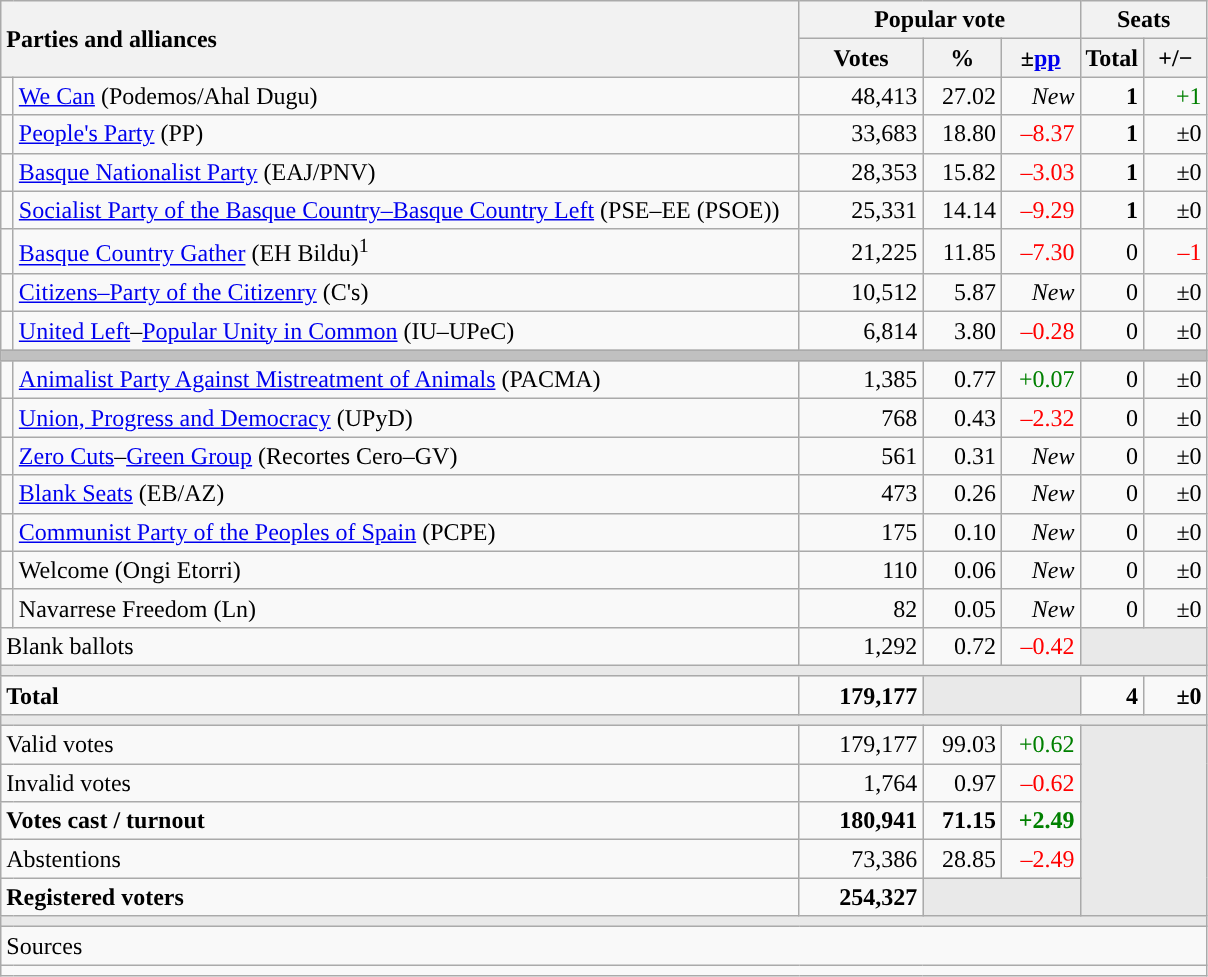<table class="wikitable" style="text-align:right;">
<tr>
<th style="text-align:left;" rowspan="2" colspan="2" width="525">Parties and alliances</th>
<th colspan="3">Popular vote</th>
<th colspan="2">Seats</th>
</tr>
<tr>
<th width="75">Votes</th>
<th width="45">%</th>
<th width="45">±<a href='#'>pp</a></th>
<th width="35">Total</th>
<th width="35">+/−</th>
</tr>
<tr>
<td width="1" style="color:inherit;background:"></td>
<td align="left"><a href='#'>We Can</a> (Podemos/Ahal Dugu)</td>
<td>48,413</td>
<td>27.02</td>
<td><em>New</em></td>
<td><strong>1</strong></td>
<td style="color:green;">+1</td>
</tr>
<tr>
<td style="color:inherit;background:"></td>
<td align="left"><a href='#'>People's Party</a> (PP)</td>
<td>33,683</td>
<td>18.80</td>
<td style="color:red;">–8.37</td>
<td><strong>1</strong></td>
<td>±0</td>
</tr>
<tr>
<td style="color:inherit;background:"></td>
<td align="left"><a href='#'>Basque Nationalist Party</a> (EAJ/PNV)</td>
<td>28,353</td>
<td>15.82</td>
<td style="color:red;">–3.03</td>
<td><strong>1</strong></td>
<td>±0</td>
</tr>
<tr>
<td style="color:inherit;background:"></td>
<td align="left"><a href='#'>Socialist Party of the Basque Country–Basque Country Left</a> (PSE–EE (PSOE))</td>
<td>25,331</td>
<td>14.14</td>
<td style="color:red;">–9.29</td>
<td><strong>1</strong></td>
<td>±0</td>
</tr>
<tr>
<td style="color:inherit;background:"></td>
<td align="left"><a href='#'>Basque Country Gather</a> (EH Bildu)<sup>1</sup></td>
<td>21,225</td>
<td>11.85</td>
<td style="color:red;">–7.30</td>
<td>0</td>
<td style="color:red;">–1</td>
</tr>
<tr>
<td style="color:inherit;background:"></td>
<td align="left"><a href='#'>Citizens–Party of the Citizenry</a> (C's)</td>
<td>10,512</td>
<td>5.87</td>
<td><em>New</em></td>
<td>0</td>
<td>±0</td>
</tr>
<tr>
<td style="color:inherit;background:"></td>
<td align="left"><a href='#'>United Left</a>–<a href='#'>Popular Unity in Common</a> (IU–UPeC)</td>
<td>6,814</td>
<td>3.80</td>
<td style="color:red;">–0.28</td>
<td>0</td>
<td>±0</td>
</tr>
<tr>
<td colspan="7" bgcolor="#C0C0C0"></td>
</tr>
<tr>
<td style="color:inherit;background:"></td>
<td align="left"><a href='#'>Animalist Party Against Mistreatment of Animals</a> (PACMA)</td>
<td>1,385</td>
<td>0.77</td>
<td style="color:green;">+0.07</td>
<td>0</td>
<td>±0</td>
</tr>
<tr>
<td style="color:inherit;background:"></td>
<td align="left"><a href='#'>Union, Progress and Democracy</a> (UPyD)</td>
<td>768</td>
<td>0.43</td>
<td style="color:red;">–2.32</td>
<td>0</td>
<td>±0</td>
</tr>
<tr>
<td style="color:inherit;background:"></td>
<td align="left"><a href='#'>Zero Cuts</a>–<a href='#'>Green Group</a> (Recortes Cero–GV)</td>
<td>561</td>
<td>0.31</td>
<td><em>New</em></td>
<td>0</td>
<td>±0</td>
</tr>
<tr>
<td style="color:inherit;background:"></td>
<td align="left"><a href='#'>Blank Seats</a> (EB/AZ)</td>
<td>473</td>
<td>0.26</td>
<td><em>New</em></td>
<td>0</td>
<td>±0</td>
</tr>
<tr>
<td style="color:inherit;background:"></td>
<td align="left"><a href='#'>Communist Party of the Peoples of Spain</a> (PCPE)</td>
<td>175</td>
<td>0.10</td>
<td><em>New</em></td>
<td>0</td>
<td>±0</td>
</tr>
<tr>
<td style="color:inherit;background:"></td>
<td align="left">Welcome (Ongi Etorri)</td>
<td>110</td>
<td>0.06</td>
<td><em>New</em></td>
<td>0</td>
<td>±0</td>
</tr>
<tr>
<td style="color:inherit;background:"></td>
<td align="left">Navarrese Freedom (Ln)</td>
<td>82</td>
<td>0.05</td>
<td><em>New</em></td>
<td>0</td>
<td>±0</td>
</tr>
<tr>
<td align="left" colspan="2">Blank ballots</td>
<td>1,292</td>
<td>0.72</td>
<td style="color:red;">–0.42</td>
<td bgcolor="#E9E9E9" colspan="2"></td>
</tr>
<tr>
<td colspan="7" bgcolor="#E9E9E9"></td>
</tr>
<tr style="font-weight:bold;">
<td align="left" colspan="2">Total</td>
<td>179,177</td>
<td bgcolor="#E9E9E9" colspan="2"></td>
<td>4</td>
<td>±0</td>
</tr>
<tr>
<td colspan="7" bgcolor="#E9E9E9"></td>
</tr>
<tr>
<td align="left" colspan="2">Valid votes</td>
<td>179,177</td>
<td>99.03</td>
<td style="color:green;">+0.62</td>
<td bgcolor="#E9E9E9" colspan="2" rowspan="5"></td>
</tr>
<tr>
<td align="left" colspan="2">Invalid votes</td>
<td>1,764</td>
<td>0.97</td>
<td style="color:red;">–0.62</td>
</tr>
<tr style="font-weight:bold;">
<td align="left" colspan="2">Votes cast / turnout</td>
<td>180,941</td>
<td>71.15</td>
<td style="color:green;">+2.49</td>
</tr>
<tr>
<td align="left" colspan="2">Abstentions</td>
<td>73,386</td>
<td>28.85</td>
<td style="color:red;">–2.49</td>
</tr>
<tr style="font-weight:bold;">
<td align="left" colspan="2">Registered voters</td>
<td>254,327</td>
<td bgcolor="#E9E9E9" colspan="2"></td>
</tr>
<tr>
<td colspan="7" bgcolor="#E9E9E9"></td>
</tr>
<tr>
<td align="left" colspan="7">Sources</td>
</tr>
<tr>
<td colspan="7" style="text-align:left; max-width:790px;"></td>
</tr>
</table>
